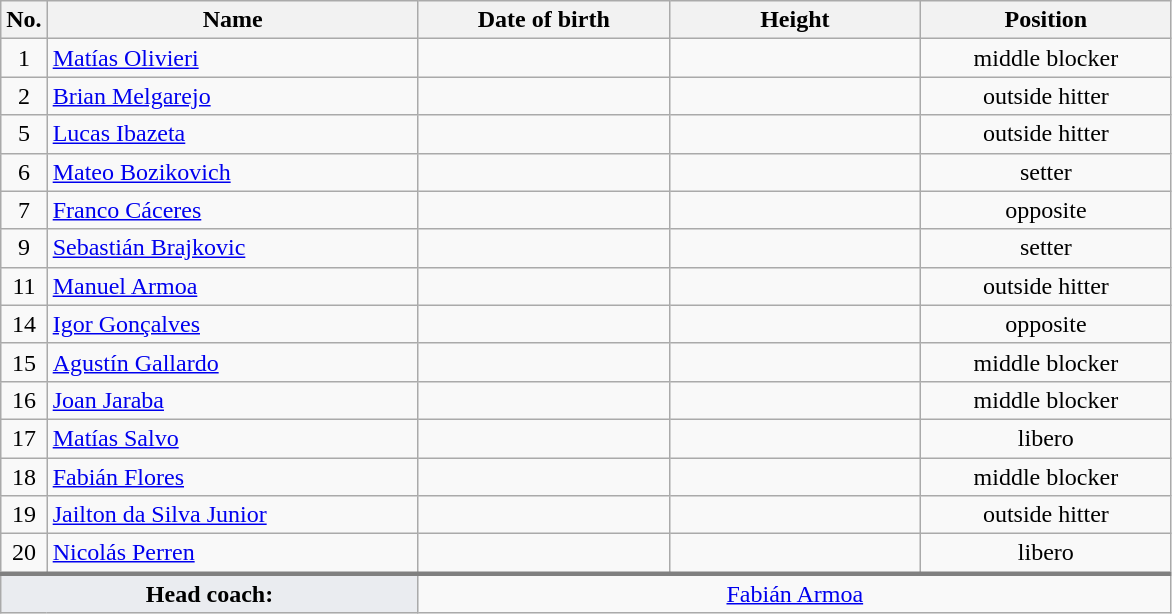<table class="wikitable sortable" style="font-size:100%; text-align:center">
<tr>
<th>No.</th>
<th style="width:15em">Name</th>
<th style="width:10em">Date of birth</th>
<th style="width:10em">Height</th>
<th style="width:10em">Position</th>
</tr>
<tr>
<td>1</td>
<td align=left> <a href='#'>Matías Olivieri</a></td>
<td align=right></td>
<td></td>
<td>middle blocker</td>
</tr>
<tr>
<td>2</td>
<td align=left> <a href='#'>Brian Melgarejo</a></td>
<td align=right></td>
<td></td>
<td>outside hitter</td>
</tr>
<tr>
<td>5</td>
<td align=left> <a href='#'>Lucas Ibazeta</a></td>
<td align=right></td>
<td></td>
<td>outside hitter</td>
</tr>
<tr>
<td>6</td>
<td align=left> <a href='#'>Mateo Bozikovich</a></td>
<td align=right></td>
<td></td>
<td>setter</td>
</tr>
<tr>
<td>7</td>
<td align=left> <a href='#'>Franco Cáceres</a></td>
<td align=right></td>
<td></td>
<td>opposite</td>
</tr>
<tr>
<td>9</td>
<td align=left> <a href='#'>Sebastián Brajkovic</a></td>
<td align=right></td>
<td></td>
<td>setter</td>
</tr>
<tr>
<td>11</td>
<td align=left> <a href='#'>Manuel Armoa</a></td>
<td align=right></td>
<td></td>
<td>outside hitter</td>
</tr>
<tr>
<td>14</td>
<td align=left> <a href='#'>Igor Gonçalves</a></td>
<td align=right></td>
<td></td>
<td>opposite</td>
</tr>
<tr>
<td>15</td>
<td align=left> <a href='#'>Agustín Gallardo</a></td>
<td align=right></td>
<td></td>
<td>middle blocker</td>
</tr>
<tr>
<td>16</td>
<td align=left> <a href='#'>Joan Jaraba</a></td>
<td align=right></td>
<td></td>
<td>middle blocker</td>
</tr>
<tr>
<td>17</td>
<td align=left> <a href='#'>Matías Salvo</a></td>
<td align=right></td>
<td></td>
<td>libero</td>
</tr>
<tr>
<td>18</td>
<td align=left> <a href='#'>Fabián Flores</a></td>
<td align=right></td>
<td></td>
<td>middle blocker</td>
</tr>
<tr>
<td>19</td>
<td align=left> <a href='#'>Jailton da Silva Junior</a></td>
<td align=right></td>
<td></td>
<td>outside hitter</td>
</tr>
<tr>
<td>20</td>
<td align=left> <a href='#'>Nicolás Perren</a></td>
<td align=right></td>
<td></td>
<td>libero</td>
</tr>
<tr style="border-top: 3px solid grey">
<td colspan=2 style="background:#EAECF0"><strong>Head coach:</strong></td>
<td colspan=3> <a href='#'>Fabián Armoa</a></td>
</tr>
</table>
